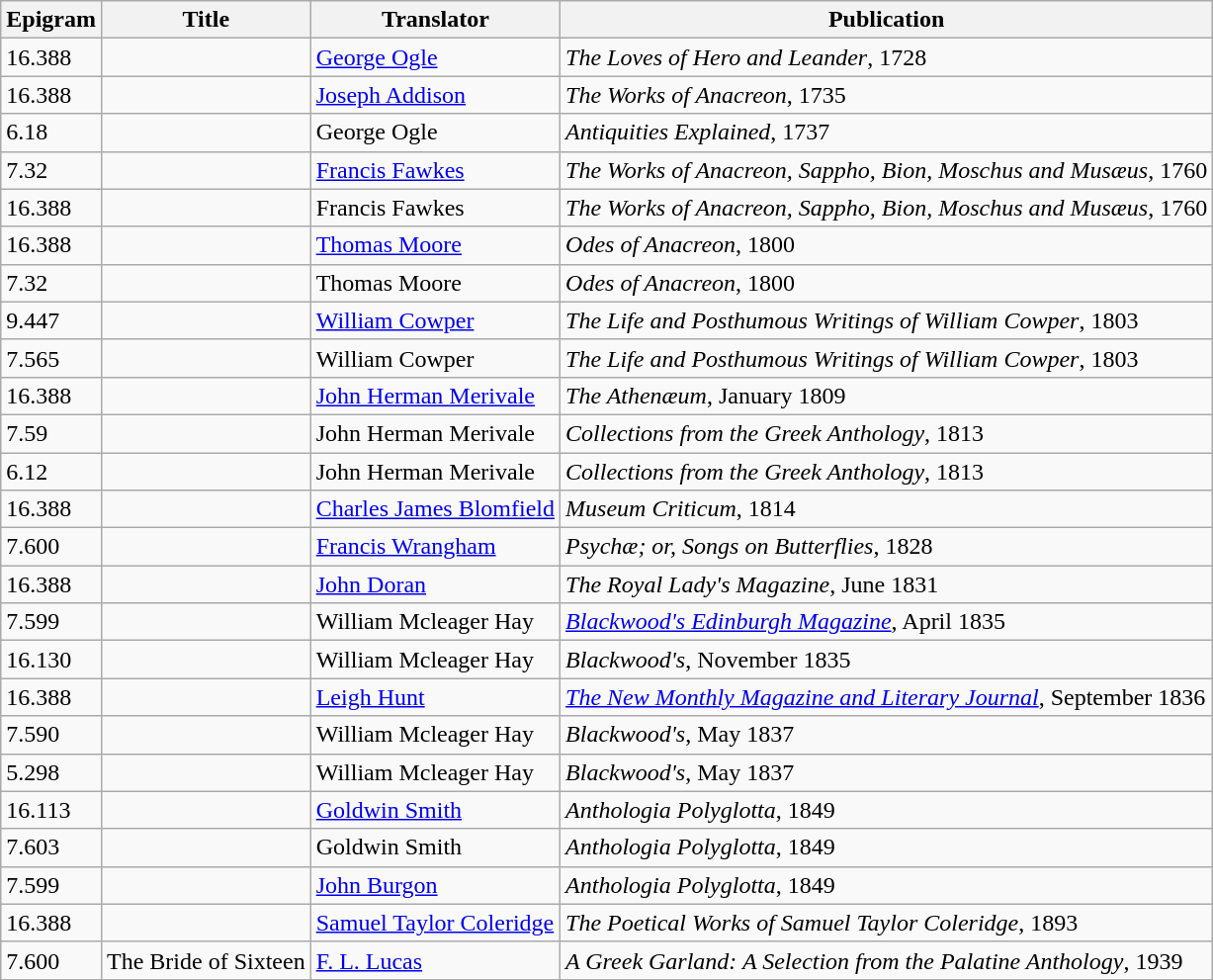<table class="wikitable">
<tr>
<th>Epigram</th>
<th>Title</th>
<th>Translator</th>
<th>Publication</th>
</tr>
<tr>
<td>16.388</td>
<td></td>
<td><a href='#'>George Ogle</a></td>
<td><em>The Loves of Hero and Leander</em>, 1728</td>
</tr>
<tr>
<td>16.388</td>
<td></td>
<td><a href='#'>Joseph Addison</a></td>
<td><em>The Works of Anacreon</em>, 1735</td>
</tr>
<tr>
<td>6.18</td>
<td></td>
<td>George Ogle</td>
<td><em>Antiquities Explained</em>, 1737</td>
</tr>
<tr>
<td>7.32</td>
<td></td>
<td><a href='#'>Francis Fawkes</a></td>
<td><em>The Works of Anacreon, Sappho, Bion, Moschus and Musæus</em>, 1760</td>
</tr>
<tr>
<td>16.388</td>
<td></td>
<td>Francis Fawkes</td>
<td><em>The Works of Anacreon, Sappho, Bion, Moschus and Musæus</em>, 1760</td>
</tr>
<tr>
<td>16.388</td>
<td></td>
<td><a href='#'>Thomas Moore</a></td>
<td><em>Odes of Anacreon</em>, 1800</td>
</tr>
<tr>
<td>7.32</td>
<td></td>
<td>Thomas Moore</td>
<td><em>Odes of Anacreon</em>, 1800</td>
</tr>
<tr>
<td>9.447</td>
<td></td>
<td><a href='#'>William Cowper</a></td>
<td><em>The Life and Posthumous Writings of William Cowper</em>, 1803</td>
</tr>
<tr>
<td>7.565</td>
<td></td>
<td>William Cowper</td>
<td><em>The Life and Posthumous Writings of William Cowper</em>, 1803</td>
</tr>
<tr>
<td>16.388</td>
<td></td>
<td><a href='#'>John Herman Merivale</a></td>
<td><em>The Athenæum</em>, January 1809</td>
</tr>
<tr>
<td>7.59</td>
<td></td>
<td>John Herman Merivale</td>
<td><em>Collections from the Greek Anthology</em>, 1813</td>
</tr>
<tr>
<td>6.12</td>
<td></td>
<td>John Herman Merivale</td>
<td><em>Collections from the Greek Anthology</em>, 1813</td>
</tr>
<tr>
<td>16.388</td>
<td></td>
<td><a href='#'>Charles James Blomfield</a></td>
<td><em>Museum Criticum</em>, 1814</td>
</tr>
<tr>
<td>7.600</td>
<td></td>
<td><a href='#'>Francis Wrangham</a></td>
<td><em>Psychæ; or, Songs on Butterflies</em>, 1828</td>
</tr>
<tr>
<td>16.388</td>
<td></td>
<td><a href='#'>John Doran</a></td>
<td><em>The Royal Lady's Magazine</em>, June 1831</td>
</tr>
<tr>
<td>7.599</td>
<td></td>
<td>William Mcleager Hay</td>
<td><em><a href='#'>Blackwood's Edinburgh Magazine</a></em>, April 1835</td>
</tr>
<tr>
<td>16.130</td>
<td></td>
<td>William Mcleager Hay</td>
<td><em>Blackwood's</em>, November 1835</td>
</tr>
<tr>
<td>16.388</td>
<td></td>
<td><a href='#'>Leigh Hunt</a></td>
<td><em><a href='#'>The New Monthly Magazine and Literary Journal</a></em>, September 1836</td>
</tr>
<tr>
<td>7.590</td>
<td></td>
<td>William Mcleager Hay</td>
<td><em>Blackwood's</em>, May 1837</td>
</tr>
<tr>
<td>5.298</td>
<td></td>
<td>William Mcleager Hay</td>
<td><em>Blackwood's</em>, May 1837</td>
</tr>
<tr>
<td>16.113</td>
<td></td>
<td><a href='#'>Goldwin Smith</a></td>
<td><em>Anthologia Polyglotta</em>, 1849</td>
</tr>
<tr>
<td>7.603</td>
<td></td>
<td>Goldwin Smith</td>
<td><em>Anthologia Polyglotta</em>, 1849</td>
</tr>
<tr>
<td>7.599</td>
<td></td>
<td><a href='#'>John Burgon</a></td>
<td><em>Anthologia Polyglotta</em>, 1849</td>
</tr>
<tr>
<td>16.388</td>
<td></td>
<td><a href='#'>Samuel Taylor Coleridge</a></td>
<td><em>The Poetical Works of Samuel Taylor Coleridge</em>, 1893</td>
</tr>
<tr>
<td>7.600</td>
<td>The Bride of Sixteen</td>
<td><a href='#'>F. L. Lucas</a></td>
<td><em>A Greek Garland: A Selection from the Palatine Anthology</em>, 1939</td>
</tr>
</table>
